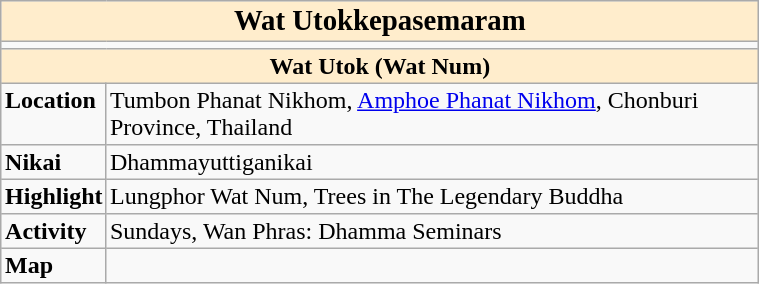<table border=1 align=right cellpadding=2 cellspacing=0 width="40%" style="margin: 0 0 1em 1em; background: #f9f9f9; border: 1px #aaa solid; border-collapse: collapse;">
<tr>
<th align="center" bgcolor="#FFEDCC" colspan="2"><big>Wat Utokkepasemaram</big></th>
</tr>
<tr>
<td align="center" colspan="2"></td>
</tr>
<tr>
<th align="center" bgcolor="#FFEDCC" colspan="2">Wat Utok (Wat Num)</th>
</tr>
<tr>
<th colspan="1" align="left" valign="top">Location</th>
<td colspan="1" valign="top">Tumbon Phanat Nikhom, <a href='#'>Amphoe Phanat Nikhom</a>, Chonburi Province, Thailand</td>
</tr>
<tr>
<th colspan="1" align="left" valign="top">Nikai</th>
<td colspan="1" valign="top">Dhammayuttiganikai</td>
</tr>
<tr>
<th colspan="1" align="left" valign="top">Highlight</th>
<td colspan="1" valign="top">Lungphor Wat Num, Trees in The Legendary Buddha</td>
</tr>
<tr>
<th colspan="1" align="left" valign="top">Activity</th>
<td colspan="1" valign="top">Sundays, Wan Phras: Dhamma Seminars</td>
</tr>
<tr>
<th colspan="1" align="left" valign="top">Map</th>
<td colspan="1" valign="top"></td>
</tr>
</table>
